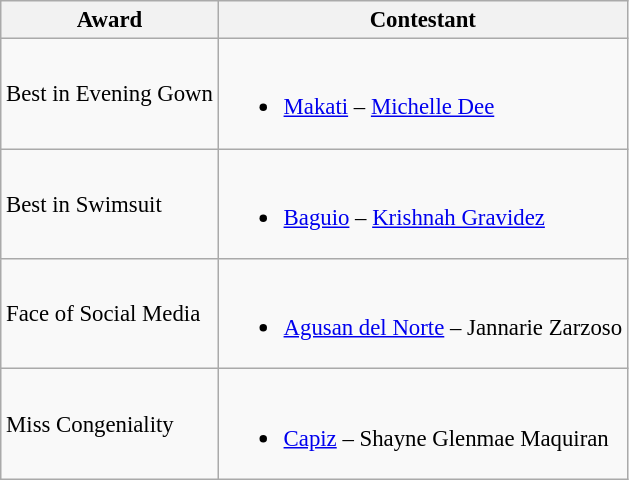<table class="wikitable sortable" style="font-size: 95%;">
<tr>
<th>Award</th>
<th>Contestant</th>
</tr>
<tr>
<td>Best in Evening Gown</td>
<td><br><ul><li><a href='#'>Makati</a> – <a href='#'>Michelle Dee</a></li></ul></td>
</tr>
<tr>
<td>Best in Swimsuit</td>
<td><br><ul><li><a href='#'>Baguio</a> – <a href='#'>Krishnah Gravidez</a></li></ul></td>
</tr>
<tr>
<td>Face of Social Media</td>
<td><br><ul><li><a href='#'>Agusan del Norte</a> – Jannarie Zarzoso</li></ul></td>
</tr>
<tr>
<td>Miss Congeniality</td>
<td><br><ul><li><a href='#'>Capiz</a> – Shayne Glenmae Maquiran</li></ul></td>
</tr>
</table>
